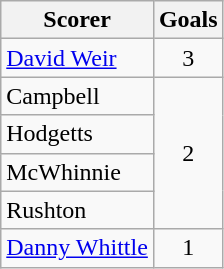<table class="wikitable">
<tr>
<th>Scorer</th>
<th>Goals</th>
</tr>
<tr>
<td> <a href='#'>David Weir</a></td>
<td align=center>3</td>
</tr>
<tr>
<td>Campbell</td>
<td rowspan="4" align=center>2</td>
</tr>
<tr>
<td>Hodgetts</td>
</tr>
<tr>
<td>McWhinnie</td>
</tr>
<tr>
<td>Rushton</td>
</tr>
<tr>
<td><a href='#'>Danny Whittle</a></td>
<td align=center>1</td>
</tr>
</table>
